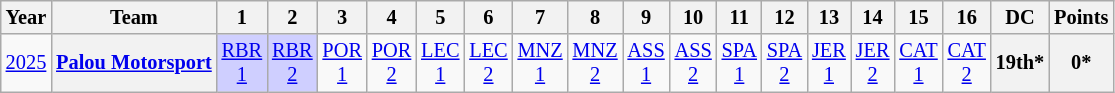<table class="wikitable" style="text-align:center; font-size:85%">
<tr>
<th>Year</th>
<th>Team</th>
<th>1</th>
<th>2</th>
<th>3</th>
<th>4</th>
<th>5</th>
<th>6</th>
<th>7</th>
<th>8</th>
<th>9</th>
<th>10</th>
<th>11</th>
<th>12</th>
<th>13</th>
<th>14</th>
<th>15</th>
<th>16</th>
<th>DC</th>
<th>Points</th>
</tr>
<tr>
<td><a href='#'>2025</a></td>
<th nowrap><a href='#'>Palou Motorsport</a></th>
<td style="background:#cfcfff;"><a href='#'>RBR<br>1</a><br></td>
<td style="background:#cfcfff;"><a href='#'>RBR<br>2</a><br></td>
<td style="background:#;"><a href='#'>POR<br>1</a><br></td>
<td style="background:#;"><a href='#'>POR<br>2</a><br></td>
<td style="background:#;"><a href='#'>LEC<br>1</a><br></td>
<td style="background:#;"><a href='#'>LEC<br>2</a><br></td>
<td style="background:#;"><a href='#'>MNZ<br>1</a><br></td>
<td style="background:#;"><a href='#'>MNZ<br>2</a><br></td>
<td style="background:#;"><a href='#'>ASS<br>1</a><br></td>
<td style="background:#;"><a href='#'>ASS<br>2</a><br></td>
<td style="background:#;"><a href='#'>SPA<br>1</a><br></td>
<td style="background:#;"><a href='#'>SPA<br>2</a><br></td>
<td style="background:#;"><a href='#'>JER<br>1</a><br></td>
<td style="background:#;"><a href='#'>JER<br>2</a><br></td>
<td style="background:#;"><a href='#'>CAT<br>1</a><br></td>
<td style="background:#;"><a href='#'>CAT<br>2</a><br></td>
<th>19th*</th>
<th>0*</th>
</tr>
</table>
